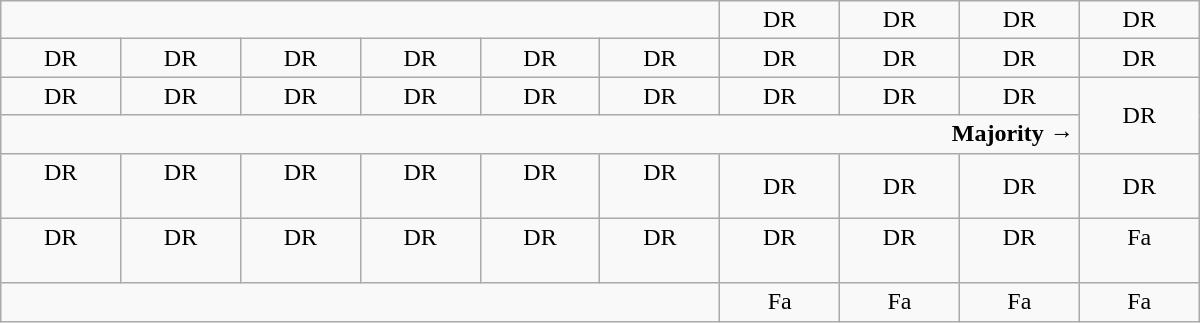<table class="wikitable" style="text-align:center" width=800px>
<tr>
<td colspan=6> </td>
<td>DR</td>
<td>DR</td>
<td>DR</td>
<td>DR</td>
</tr>
<tr>
<td width=50px >DR</td>
<td width=50px >DR</td>
<td width=50px >DR</td>
<td width=50px >DR</td>
<td width=50px >DR</td>
<td width=50px >DR</td>
<td width=50px >DR</td>
<td width=50px >DR</td>
<td width=50px >DR</td>
<td width=50px >DR</td>
</tr>
<tr>
<td>DR</td>
<td>DR</td>
<td>DR</td>
<td>DR</td>
<td>DR</td>
<td>DR</td>
<td>DR</td>
<td>DR</td>
<td>DR</td>
<td rowspan=2 >DR</td>
</tr>
<tr>
<td colspan=9 style="text-align:right"><strong>Majority →</strong></td>
</tr>
<tr>
<td>DR<br><br></td>
<td>DR<br><br></td>
<td>DR<br><br></td>
<td>DR<br><br></td>
<td>DR<br><br></td>
<td>DR<br><br></td>
<td>DR</td>
<td>DR</td>
<td>DR</td>
<td>DR</td>
</tr>
<tr>
<td>DR<br><br></td>
<td>DR<br><br></td>
<td>DR<br><br></td>
<td>DR<br><br></td>
<td>DR<br><br></td>
<td>DR<br><br></td>
<td>DR<br><br></td>
<td>DR<br><br></td>
<td>DR<br><br></td>
<td>Fa<br><br></td>
</tr>
<tr>
<td colspan=6> </td>
<td>Fa</td>
<td>Fa</td>
<td>Fa</td>
<td>Fa</td>
</tr>
</table>
